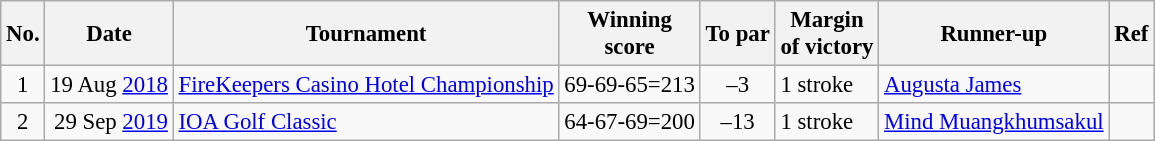<table class="wikitable" style="font-size:95%;">
<tr>
<th>No.</th>
<th>Date</th>
<th>Tournament</th>
<th>Winning<br>score</th>
<th>To par</th>
<th>Margin<br>of victory</th>
<th>Runner-up</th>
<th>Ref</th>
</tr>
<tr>
<td align=center>1</td>
<td align=right>19 Aug <a href='#'>2018</a></td>
<td><a href='#'>FireKeepers Casino Hotel Championship</a></td>
<td align=right>69-69-65=213</td>
<td align=center>–3</td>
<td>1 stroke</td>
<td> <a href='#'>Augusta James</a></td>
<td></td>
</tr>
<tr>
<td align=center>2</td>
<td align=right>29 Sep <a href='#'>2019</a></td>
<td><a href='#'>IOA Golf Classic</a></td>
<td align=right>64-67-69=200</td>
<td align=center>–13</td>
<td>1 stroke</td>
<td> <a href='#'>Mind Muangkhumsakul</a></td>
<td></td>
</tr>
</table>
